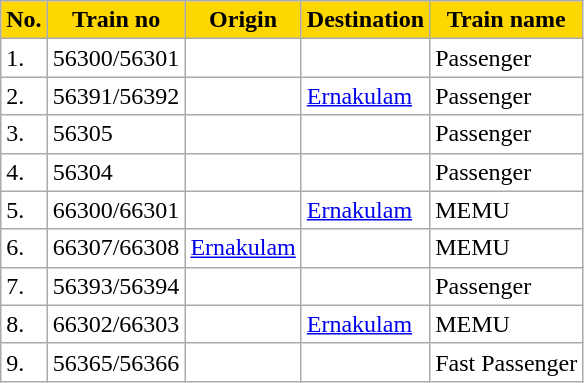<table class="wikitable sortable" style="background:#fff;">
<tr>
<th style="background:gold;">No.</th>
<th ! style="background:gold;">Train no</th>
<th ! style="background:gold;">Origin</th>
<th ! style="background:gold;">Destination</th>
<th ! style="background:gold;">Train name</th>
</tr>
<tr>
<td>1.</td>
<td>56300/56301</td>
<td></td>
<td></td>
<td>Passenger</td>
</tr>
<tr>
<td>2.</td>
<td>56391/56392</td>
<td></td>
<td><a href='#'>Ernakulam</a></td>
<td>Passenger</td>
</tr>
<tr>
<td>3.</td>
<td>56305</td>
<td></td>
<td></td>
<td>Passenger</td>
</tr>
<tr>
<td>4.</td>
<td>56304</td>
<td></td>
<td></td>
<td>Passenger</td>
</tr>
<tr>
<td>5.</td>
<td>66300/66301</td>
<td></td>
<td><a href='#'>Ernakulam</a></td>
<td>MEMU</td>
</tr>
<tr>
<td>6.</td>
<td>66307/66308</td>
<td><a href='#'>Ernakulam</a></td>
<td></td>
<td>MEMU</td>
</tr>
<tr>
<td>7.</td>
<td>56393/56394</td>
<td></td>
<td></td>
<td>Passenger</td>
</tr>
<tr>
<td>8.</td>
<td>66302/66303</td>
<td></td>
<td><a href='#'>Ernakulam</a></td>
<td>MEMU</td>
</tr>
<tr>
<td>9.</td>
<td>56365/56366</td>
<td></td>
<td></td>
<td>Fast Passenger</td>
</tr>
</table>
